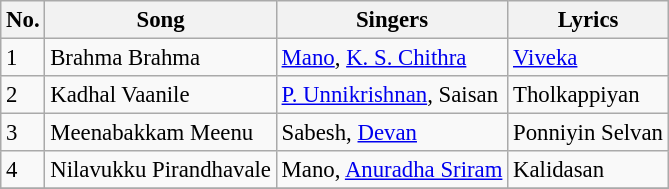<table class="wikitable" style="font-size: 95%;">
<tr>
<th>No.</th>
<th>Song</th>
<th>Singers</th>
<th>Lyrics</th>
</tr>
<tr>
<td>1</td>
<td>Brahma Brahma</td>
<td><a href='#'>Mano</a>, <a href='#'>K. S. Chithra</a></td>
<td><a href='#'>Viveka</a></td>
</tr>
<tr>
<td>2</td>
<td>Kadhal Vaanile</td>
<td><a href='#'>P. Unnikrishnan</a>, Saisan</td>
<td>Tholkappiyan</td>
</tr>
<tr>
<td>3</td>
<td>Meenabakkam Meenu</td>
<td>Sabesh, <a href='#'>Devan</a></td>
<td>Ponniyin Selvan</td>
</tr>
<tr>
<td>4</td>
<td>Nilavukku Pirandhavale</td>
<td>Mano, <a href='#'>Anuradha Sriram</a></td>
<td>Kalidasan</td>
</tr>
<tr>
</tr>
</table>
